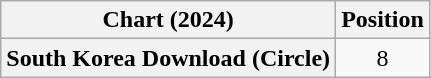<table class="wikitable plainrowheaders" style="text-align:center">
<tr>
<th scope="col">Chart (2024)</th>
<th scope="col">Position</th>
</tr>
<tr>
<th scope="row">South Korea Download (Circle)</th>
<td>8</td>
</tr>
</table>
